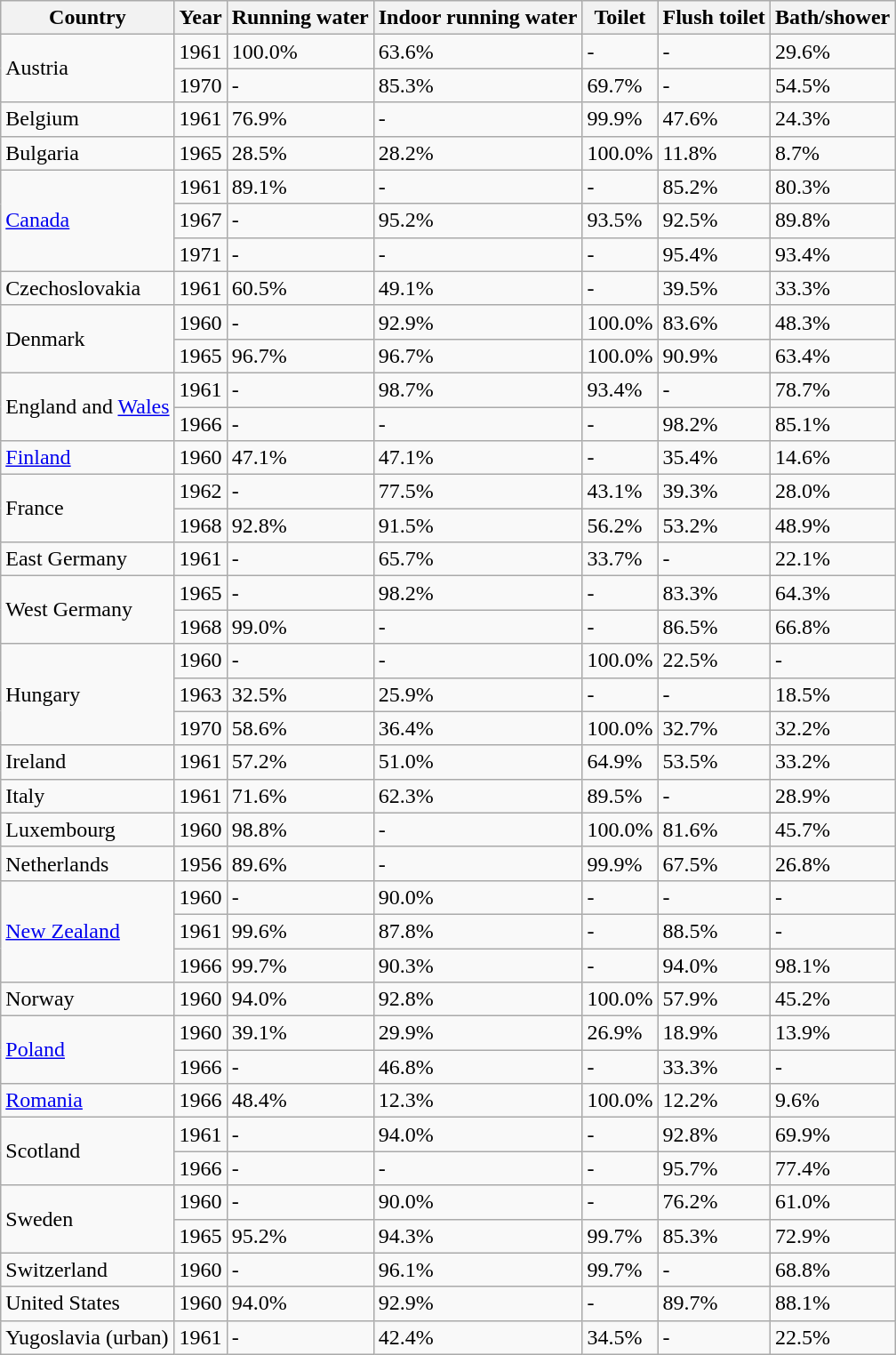<table class="wikitable sortable">
<tr>
<th>Country</th>
<th>Year</th>
<th>Running water</th>
<th>Indoor running water</th>
<th>Toilet</th>
<th>Flush toilet</th>
<th>Bath/shower</th>
</tr>
<tr>
<td rowspan="2">Austria</td>
<td>1961</td>
<td>100.0%</td>
<td>63.6%</td>
<td>-</td>
<td>-</td>
<td>29.6%</td>
</tr>
<tr>
<td>1970</td>
<td>-</td>
<td>85.3%</td>
<td>69.7%</td>
<td>-</td>
<td>54.5%</td>
</tr>
<tr>
<td>Belgium</td>
<td>1961</td>
<td>76.9%</td>
<td>-</td>
<td>99.9%</td>
<td>47.6%</td>
<td>24.3%</td>
</tr>
<tr>
<td>Bulgaria</td>
<td>1965</td>
<td>28.5%</td>
<td>28.2%</td>
<td>100.0%</td>
<td>11.8%</td>
<td>8.7%</td>
</tr>
<tr>
<td rowspan="3"><a href='#'>Canada</a></td>
<td>1961</td>
<td>89.1%</td>
<td>-</td>
<td>-</td>
<td>85.2%</td>
<td>80.3%</td>
</tr>
<tr>
<td>1967</td>
<td>-</td>
<td>95.2%</td>
<td>93.5%</td>
<td>92.5%</td>
<td>89.8%</td>
</tr>
<tr>
<td>1971</td>
<td>-</td>
<td>-</td>
<td>-</td>
<td>95.4%</td>
<td>93.4%</td>
</tr>
<tr>
<td>Czechoslovakia</td>
<td>1961</td>
<td>60.5%</td>
<td>49.1%</td>
<td>-</td>
<td>39.5%</td>
<td>33.3%</td>
</tr>
<tr>
<td rowspan="2">Denmark</td>
<td>1960</td>
<td>-</td>
<td>92.9%</td>
<td>100.0%</td>
<td>83.6%</td>
<td>48.3%</td>
</tr>
<tr>
<td>1965</td>
<td>96.7%</td>
<td>96.7%</td>
<td>100.0%</td>
<td>90.9%</td>
<td>63.4%</td>
</tr>
<tr>
<td rowspan="2">England and <a href='#'>Wales</a></td>
<td>1961</td>
<td>-</td>
<td>98.7%</td>
<td>93.4%</td>
<td>-</td>
<td>78.7%</td>
</tr>
<tr>
<td>1966</td>
<td>-</td>
<td>-</td>
<td>-</td>
<td>98.2%</td>
<td>85.1%</td>
</tr>
<tr>
<td><a href='#'>Finland</a></td>
<td>1960</td>
<td>47.1%</td>
<td>47.1%</td>
<td>-</td>
<td>35.4%</td>
<td>14.6%</td>
</tr>
<tr>
<td rowspan="2">France</td>
<td>1962</td>
<td>-</td>
<td>77.5%</td>
<td>43.1%</td>
<td>39.3%</td>
<td>28.0%</td>
</tr>
<tr>
<td>1968</td>
<td>92.8%</td>
<td>91.5%</td>
<td>56.2%</td>
<td>53.2%</td>
<td>48.9%</td>
</tr>
<tr>
<td>East Germany</td>
<td>1961</td>
<td>-</td>
<td>65.7%</td>
<td>33.7%</td>
<td>-</td>
<td>22.1%</td>
</tr>
<tr>
<td rowspan="2">West Germany</td>
<td>1965</td>
<td>-</td>
<td>98.2%</td>
<td>-</td>
<td>83.3%</td>
<td>64.3%</td>
</tr>
<tr>
<td>1968</td>
<td>99.0%</td>
<td>-</td>
<td>-</td>
<td>86.5%</td>
<td>66.8%</td>
</tr>
<tr>
<td rowspan="3">Hungary</td>
<td>1960</td>
<td>-</td>
<td>-</td>
<td>100.0%</td>
<td>22.5%</td>
<td>-</td>
</tr>
<tr>
<td>1963</td>
<td>32.5%</td>
<td>25.9%</td>
<td>-</td>
<td>-</td>
<td>18.5%</td>
</tr>
<tr>
<td>1970</td>
<td>58.6%</td>
<td>36.4%</td>
<td>100.0%</td>
<td>32.7%</td>
<td>32.2%</td>
</tr>
<tr>
<td>Ireland</td>
<td>1961</td>
<td>57.2%</td>
<td>51.0%</td>
<td>64.9%</td>
<td>53.5%</td>
<td>33.2%</td>
</tr>
<tr>
<td>Italy</td>
<td>1961</td>
<td>71.6%</td>
<td>62.3%</td>
<td>89.5%</td>
<td>-</td>
<td>28.9%</td>
</tr>
<tr>
<td>Luxembourg</td>
<td>1960</td>
<td>98.8%</td>
<td>-</td>
<td>100.0%</td>
<td>81.6%</td>
<td>45.7%</td>
</tr>
<tr>
<td>Netherlands</td>
<td>1956</td>
<td>89.6%</td>
<td>-</td>
<td>99.9%</td>
<td>67.5%</td>
<td>26.8%</td>
</tr>
<tr>
<td rowspan="3"><a href='#'>New Zealand</a></td>
<td>1960</td>
<td>-</td>
<td>90.0%</td>
<td>-</td>
<td>-</td>
<td>-</td>
</tr>
<tr>
<td>1961</td>
<td>99.6%</td>
<td>87.8%</td>
<td>-</td>
<td>88.5%</td>
<td>-</td>
</tr>
<tr>
<td>1966</td>
<td>99.7%</td>
<td>90.3%</td>
<td>-</td>
<td>94.0%</td>
<td>98.1%</td>
</tr>
<tr>
<td>Norway</td>
<td>1960</td>
<td>94.0%</td>
<td>92.8%</td>
<td>100.0%</td>
<td>57.9%</td>
<td>45.2%</td>
</tr>
<tr>
<td rowspan="2"><a href='#'>Poland</a></td>
<td>1960</td>
<td>39.1%</td>
<td>29.9%</td>
<td>26.9%</td>
<td>18.9%</td>
<td>13.9%</td>
</tr>
<tr>
<td>1966</td>
<td>-</td>
<td>46.8%</td>
<td>-</td>
<td>33.3%</td>
<td>-</td>
</tr>
<tr>
<td><a href='#'>Romania</a></td>
<td>1966</td>
<td>48.4%</td>
<td>12.3%</td>
<td>100.0%</td>
<td>12.2%</td>
<td>9.6%</td>
</tr>
<tr>
<td rowspan="2">Scotland</td>
<td>1961</td>
<td>-</td>
<td>94.0%</td>
<td>-</td>
<td>92.8%</td>
<td>69.9%</td>
</tr>
<tr>
<td>1966</td>
<td>-</td>
<td>-</td>
<td>-</td>
<td>95.7%</td>
<td>77.4%</td>
</tr>
<tr>
<td rowspan="2">Sweden</td>
<td>1960</td>
<td>-</td>
<td>90.0%</td>
<td>-</td>
<td>76.2%</td>
<td>61.0%</td>
</tr>
<tr>
<td>1965</td>
<td>95.2%</td>
<td>94.3%</td>
<td>99.7%</td>
<td>85.3%</td>
<td>72.9%</td>
</tr>
<tr>
<td>Switzerland</td>
<td>1960</td>
<td>-</td>
<td>96.1%</td>
<td>99.7%</td>
<td>-</td>
<td>68.8%</td>
</tr>
<tr>
<td>United States</td>
<td>1960</td>
<td>94.0%</td>
<td>92.9%</td>
<td>-</td>
<td>89.7%</td>
<td>88.1%</td>
</tr>
<tr>
<td>Yugoslavia (urban)</td>
<td>1961</td>
<td>-</td>
<td>42.4%</td>
<td>34.5%</td>
<td>-</td>
<td>22.5%</td>
</tr>
</table>
